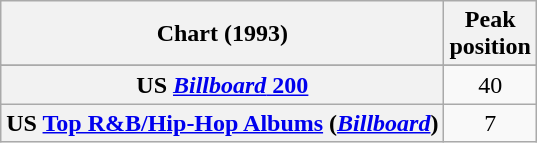<table class="wikitable sortable plainrowheaders" style="text-align:center">
<tr>
<th scope="col">Chart (1993)</th>
<th scope="col">Peak<br> position</th>
</tr>
<tr>
</tr>
<tr>
<th scope="row">US <a href='#'><em>Billboard</em> 200</a></th>
<td>40</td>
</tr>
<tr>
<th scope="row">US <a href='#'>Top R&B/Hip-Hop Albums</a> (<em><a href='#'>Billboard</a></em>)</th>
<td>7</td>
</tr>
</table>
